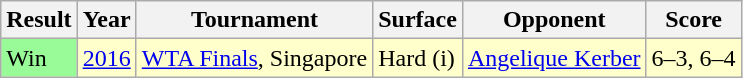<table class="sortable wikitable">
<tr>
<th>Result</th>
<th>Year</th>
<th>Tournament</th>
<th>Surface</th>
<th>Opponent</th>
<th class="unsortable">Score</th>
</tr>
<tr style="background:#FFFFCC;">
<td bgcolor=98FB98>Win</td>
<td><a href='#'>2016</a></td>
<td><a href='#'>WTA Finals</a>, Singapore</td>
<td>Hard (i)</td>
<td> <a href='#'>Angelique Kerber</a></td>
<td>6–3, 6–4</td>
</tr>
</table>
